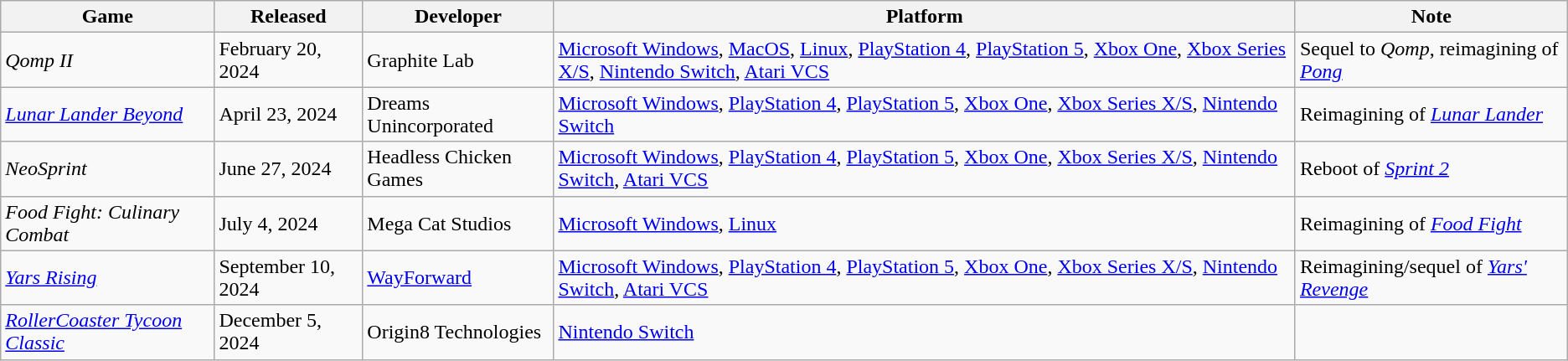<table class="wikitable sortable">
<tr>
<th>Game</th>
<th>Released</th>
<th>Developer</th>
<th>Platform</th>
<th>Note</th>
</tr>
<tr>
<td><em>Qomp II</em></td>
<td>February 20, 2024</td>
<td>Graphite Lab</td>
<td><a href='#'>Microsoft Windows</a>, <a href='#'>MacOS</a>, <a href='#'>Linux</a>, <a href='#'>PlayStation 4</a>, <a href='#'>PlayStation 5</a>, <a href='#'>Xbox One</a>, <a href='#'>Xbox Series X/S</a>, <a href='#'>Nintendo Switch</a>, <a href='#'>Atari VCS</a></td>
<td>Sequel to <em>Qomp</em>, reimagining of <em><a href='#'>Pong</a></em></td>
</tr>
<tr>
<td><em><a href='#'>Lunar Lander Beyond</a></em></td>
<td>April 23, 2024</td>
<td>Dreams Unincorporated</td>
<td><a href='#'>Microsoft Windows</a>, <a href='#'>PlayStation 4</a>, <a href='#'>PlayStation 5</a>, <a href='#'>Xbox One</a>, <a href='#'>Xbox Series X/S</a>, <a href='#'>Nintendo Switch</a></td>
<td>Reimagining of <em><a href='#'>Lunar Lander</a></em></td>
</tr>
<tr>
<td><em>NeoSprint</em></td>
<td>June 27, 2024</td>
<td>Headless Chicken Games</td>
<td><a href='#'>Microsoft Windows</a>, <a href='#'>PlayStation 4</a>, <a href='#'>PlayStation 5</a>, <a href='#'>Xbox One</a>, <a href='#'>Xbox Series X/S</a>, <a href='#'>Nintendo Switch</a>, <a href='#'>Atari VCS</a></td>
<td>Reboot of <em><a href='#'>Sprint 2</a></em></td>
</tr>
<tr>
<td><em>Food Fight: Culinary Combat</em></td>
<td>July 4, 2024</td>
<td>Mega Cat Studios</td>
<td><a href='#'>Microsoft Windows</a>, <a href='#'>Linux</a></td>
<td>Reimagining of <em><a href='#'>Food Fight</a></em></td>
</tr>
<tr>
<td><em><a href='#'>Yars Rising</a></em></td>
<td>September 10, 2024</td>
<td><a href='#'>WayForward</a></td>
<td><a href='#'>Microsoft Windows</a>, <a href='#'>PlayStation 4</a>, <a href='#'>PlayStation 5</a>, <a href='#'>Xbox One</a>, <a href='#'>Xbox Series X/S</a>, <a href='#'>Nintendo Switch</a>, <a href='#'>Atari VCS</a></td>
<td>Reimagining/sequel of <em><a href='#'>Yars' Revenge</a></em></td>
</tr>
<tr>
<td><em><a href='#'>RollerCoaster Tycoon Classic</a></em></td>
<td>December 5, 2024</td>
<td>Origin8 Technologies</td>
<td><a href='#'>Nintendo Switch</a></td>
<td></td>
</tr>
</table>
